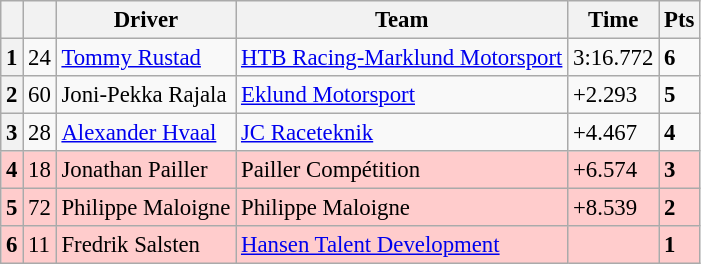<table class=wikitable style="font-size:95%">
<tr>
<th></th>
<th></th>
<th>Driver</th>
<th>Team</th>
<th>Time</th>
<th>Pts</th>
</tr>
<tr>
<th>1</th>
<td>24</td>
<td> <a href='#'>Tommy Rustad</a></td>
<td><a href='#'>HTB Racing-Marklund Motorsport</a></td>
<td>3:16.772</td>
<td><strong>6</strong></td>
</tr>
<tr>
<th>2</th>
<td>60</td>
<td> Joni-Pekka Rajala</td>
<td><a href='#'>Eklund Motorsport</a></td>
<td>+2.293</td>
<td><strong>5</strong></td>
</tr>
<tr>
<th>3</th>
<td>28</td>
<td> <a href='#'>Alexander Hvaal</a></td>
<td><a href='#'>JC Raceteknik</a></td>
<td>+4.467</td>
<td><strong>4</strong></td>
</tr>
<tr>
<th style="background:#ffcccc;">4</th>
<td style="background:#ffcccc;">18</td>
<td style="background:#ffcccc;"> Jonathan Pailler</td>
<td style="background:#ffcccc;">Pailler Compétition</td>
<td style="background:#ffcccc;">+6.574</td>
<td style="background:#ffcccc;"><strong>3</strong></td>
</tr>
<tr>
<th style="background:#ffcccc;">5</th>
<td style="background:#ffcccc;">72</td>
<td style="background:#ffcccc;"> Philippe Maloigne</td>
<td style="background:#ffcccc;">Philippe Maloigne</td>
<td style="background:#ffcccc;">+8.539</td>
<td style="background:#ffcccc;"><strong>2</strong></td>
</tr>
<tr>
<th style="background:#ffcccc;">6</th>
<td style="background:#ffcccc;">11</td>
<td style="background:#ffcccc;"> Fredrik Salsten</td>
<td style="background:#ffcccc;"><a href='#'>Hansen Talent Development</a></td>
<td style="background:#ffcccc;"></td>
<td style="background:#ffcccc;"><strong>1</strong></td>
</tr>
</table>
